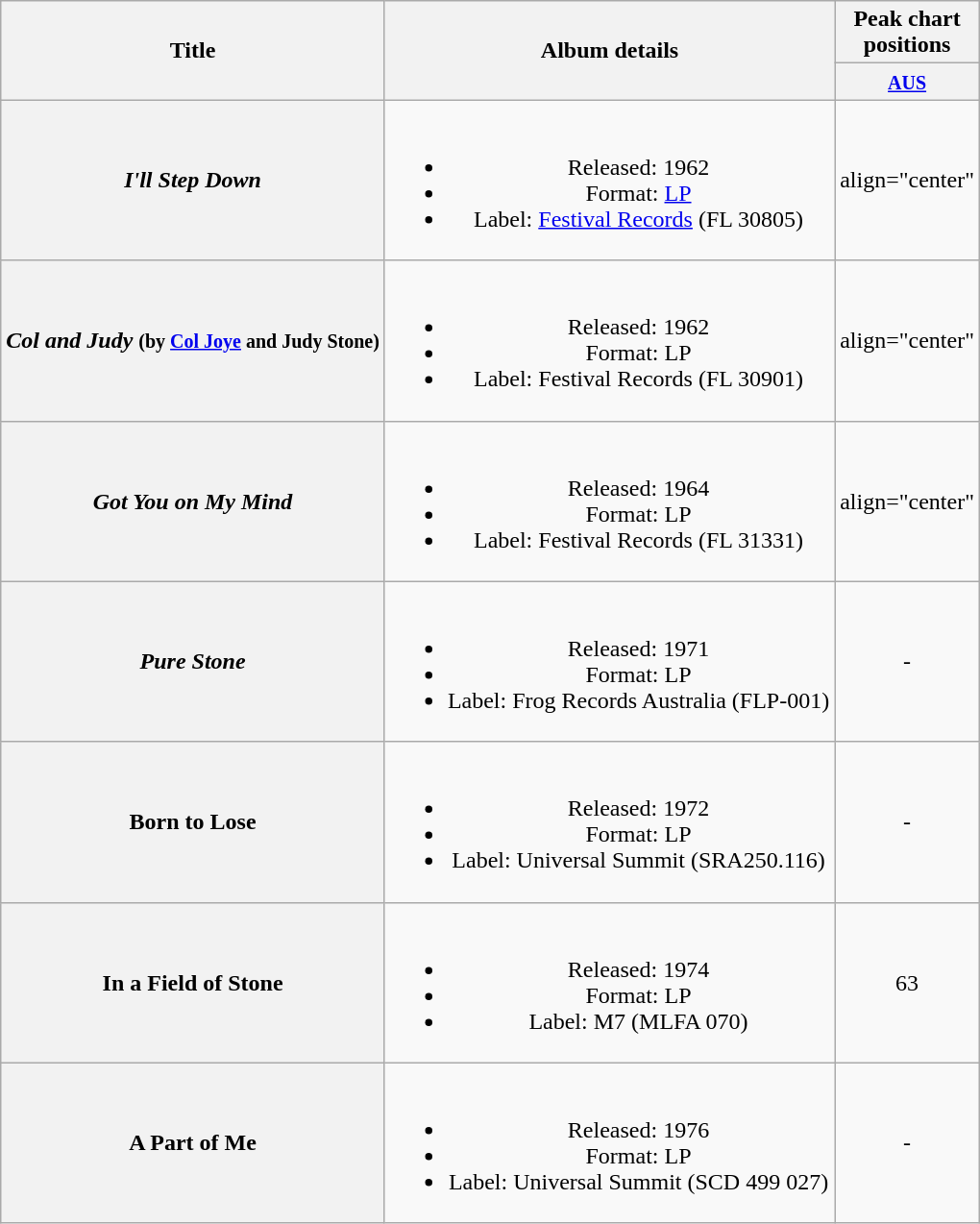<table class="wikitable plainrowheaders" style="text-align:center;" border="1">
<tr>
<th scope="col" rowspan="2">Title</th>
<th scope="col" rowspan="2">Album details</th>
<th scope="col" colspan="1">Peak chart<br>positions</th>
</tr>
<tr>
<th scope="col" style="text-align:center;"><small><a href='#'>AUS</a><br></small></th>
</tr>
<tr>
<th scope="row"><em>I'll Step Down</em></th>
<td><br><ul><li>Released: 1962</li><li>Format: <a href='#'>LP</a></li><li>Label: <a href='#'>Festival Records</a> (FL 30805)</li></ul></td>
<td>align="center" </td>
</tr>
<tr>
<th scope="row"><em>Col and Judy</em> <small>(by <a href='#'>Col Joye</a> and Judy Stone)</small></th>
<td><br><ul><li>Released: 1962</li><li>Format: LP</li><li>Label: Festival Records (FL 30901)</li></ul></td>
<td>align="center" </td>
</tr>
<tr>
<th scope="row"><em>Got You on My Mind</em></th>
<td><br><ul><li>Released: 1964</li><li>Format: LP</li><li>Label: Festival Records (FL 31331)</li></ul></td>
<td>align="center" </td>
</tr>
<tr>
<th scope="row"><em>Pure Stone<strong></th>
<td><br><ul><li>Released: 1971</li><li>Format: LP</li><li>Label: Frog Records Australia (FLP-001)</li></ul></td>
<td align="center">-</td>
</tr>
<tr>
<th scope="row"></em>Born to Lose<em></th>
<td><br><ul><li>Released: 1972</li><li>Format: LP</li><li>Label: Universal Summit (SRA250.116)</li></ul></td>
<td align="center">-</td>
</tr>
<tr>
<th scope="row"></em>In a Field of Stone<em></th>
<td><br><ul><li>Released: 1974</li><li>Format: LP</li><li>Label: M7 (MLFA 070)</li></ul></td>
<td align="center">63</td>
</tr>
<tr>
<th scope="row"></em>A Part of Me<em></th>
<td><br><ul><li>Released: 1976</li><li>Format: LP</li><li>Label: Universal Summit (SCD 499 027)</li></ul></td>
<td align="center">-</td>
</tr>
</table>
